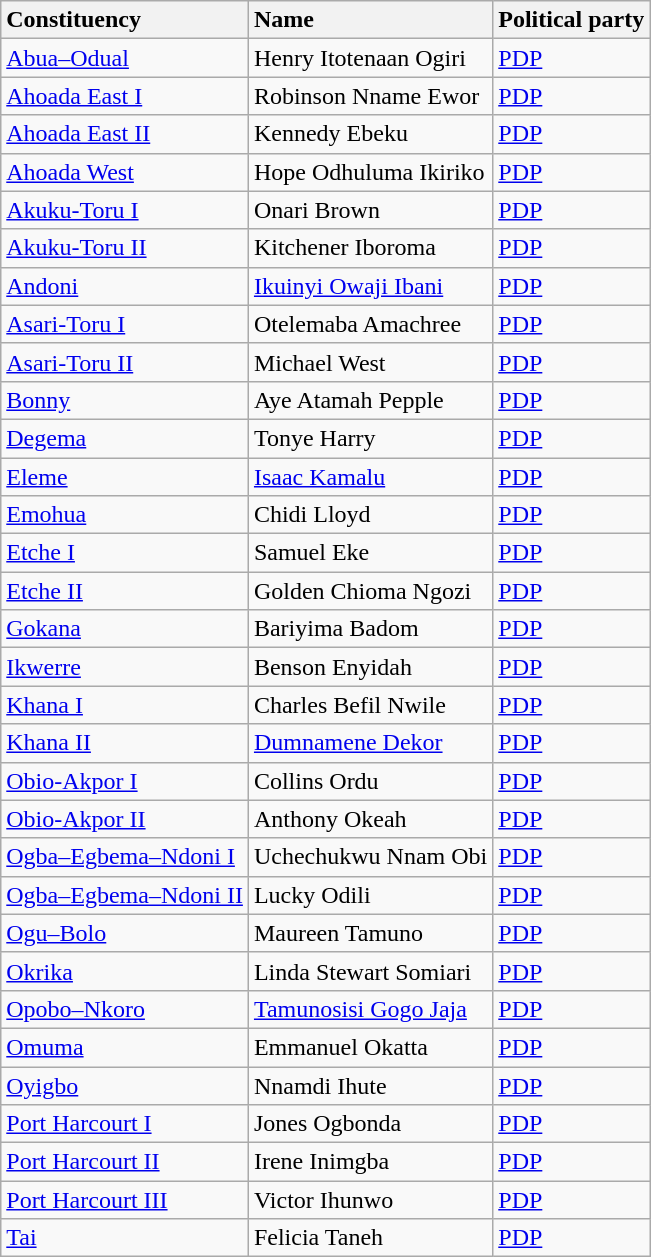<table class="wikitable sortable">
<tr>
<th style="text-align: left">Constituency</th>
<th style="text-align: left">Name</th>
<th style="text-align: left">Political party</th>
</tr>
<tr>
<td><a href='#'>Abua–Odual</a></td>
<td>Henry Itotenaan Ogiri</td>
<td><a href='#'>PDP</a></td>
</tr>
<tr>
<td><a href='#'>Ahoada East I</a></td>
<td>Robinson Nname Ewor</td>
<td><a href='#'>PDP</a></td>
</tr>
<tr>
<td><a href='#'>Ahoada East II</a></td>
<td>Kennedy Ebeku</td>
<td><a href='#'>PDP</a></td>
</tr>
<tr>
<td><a href='#'>Ahoada West</a></td>
<td>Hope Odhuluma Ikiriko</td>
<td><a href='#'>PDP</a></td>
</tr>
<tr>
<td><a href='#'>Akuku-Toru I</a></td>
<td>Onari Brown</td>
<td><a href='#'>PDP</a></td>
</tr>
<tr>
<td><a href='#'>Akuku-Toru II</a></td>
<td>Kitchener Iboroma</td>
<td><a href='#'>PDP</a></td>
</tr>
<tr>
<td><a href='#'>Andoni</a></td>
<td><a href='#'>Ikuinyi Owaji Ibani</a></td>
<td><a href='#'>PDP</a></td>
</tr>
<tr>
<td><a href='#'>Asari-Toru I</a></td>
<td>Otelemaba Amachree</td>
<td><a href='#'>PDP</a></td>
</tr>
<tr>
<td><a href='#'>Asari-Toru II</a></td>
<td>Michael West</td>
<td><a href='#'>PDP</a></td>
</tr>
<tr>
<td><a href='#'>Bonny</a></td>
<td>Aye Atamah Pepple</td>
<td><a href='#'>PDP</a></td>
</tr>
<tr>
<td><a href='#'>Degema</a></td>
<td>Tonye Harry</td>
<td><a href='#'>PDP</a></td>
</tr>
<tr>
<td><a href='#'>Eleme</a></td>
<td><a href='#'>Isaac Kamalu</a></td>
<td><a href='#'>PDP</a></td>
</tr>
<tr>
<td><a href='#'>Emohua</a></td>
<td>Chidi Lloyd</td>
<td><a href='#'>PDP</a></td>
</tr>
<tr>
<td><a href='#'>Etche I</a></td>
<td>Samuel Eke</td>
<td><a href='#'>PDP</a></td>
</tr>
<tr>
<td><a href='#'>Etche II</a></td>
<td>Golden Chioma Ngozi</td>
<td><a href='#'>PDP</a></td>
</tr>
<tr>
<td><a href='#'>Gokana</a></td>
<td>Bariyima Badom</td>
<td><a href='#'>PDP</a></td>
</tr>
<tr>
<td><a href='#'>Ikwerre</a></td>
<td>Benson Enyidah</td>
<td><a href='#'>PDP</a></td>
</tr>
<tr>
<td><a href='#'>Khana I</a></td>
<td>Charles Befil Nwile</td>
<td><a href='#'>PDP</a></td>
</tr>
<tr>
<td><a href='#'>Khana II</a></td>
<td><a href='#'>Dumnamene Dekor</a></td>
<td><a href='#'>PDP</a></td>
</tr>
<tr>
<td><a href='#'>Obio-Akpor I</a></td>
<td>Collins Ordu</td>
<td><a href='#'>PDP</a></td>
</tr>
<tr>
<td><a href='#'>Obio-Akpor II</a></td>
<td>Anthony Okeah</td>
<td><a href='#'>PDP</a></td>
</tr>
<tr>
<td><a href='#'>Ogba–Egbema–Ndoni I</a></td>
<td>Uchechukwu Nnam Obi</td>
<td><a href='#'>PDP</a></td>
</tr>
<tr>
<td><a href='#'>Ogba–Egbema–Ndoni II</a></td>
<td>Lucky Odili</td>
<td><a href='#'>PDP</a></td>
</tr>
<tr>
<td><a href='#'>Ogu–Bolo</a></td>
<td>Maureen Tamuno</td>
<td><a href='#'>PDP</a></td>
</tr>
<tr>
<td><a href='#'>Okrika</a></td>
<td>Linda Stewart Somiari</td>
<td><a href='#'>PDP</a></td>
</tr>
<tr>
<td><a href='#'>Opobo–Nkoro</a></td>
<td><a href='#'>Tamunosisi Gogo Jaja</a></td>
<td><a href='#'>PDP</a></td>
</tr>
<tr>
<td><a href='#'>Omuma</a></td>
<td>Emmanuel Okatta</td>
<td><a href='#'>PDP</a></td>
</tr>
<tr>
<td><a href='#'>Oyigbo</a></td>
<td>Nnamdi Ihute</td>
<td><a href='#'>PDP</a></td>
</tr>
<tr>
<td><a href='#'>Port Harcourt I</a></td>
<td>Jones Ogbonda</td>
<td><a href='#'>PDP</a></td>
</tr>
<tr>
<td><a href='#'>Port Harcourt II</a></td>
<td>Irene Inimgba</td>
<td><a href='#'>PDP</a></td>
</tr>
<tr>
<td><a href='#'>Port Harcourt III</a></td>
<td>Victor Ihunwo</td>
<td><a href='#'>PDP</a></td>
</tr>
<tr>
<td><a href='#'>Tai</a></td>
<td>Felicia Taneh</td>
<td><a href='#'>PDP</a></td>
</tr>
</table>
